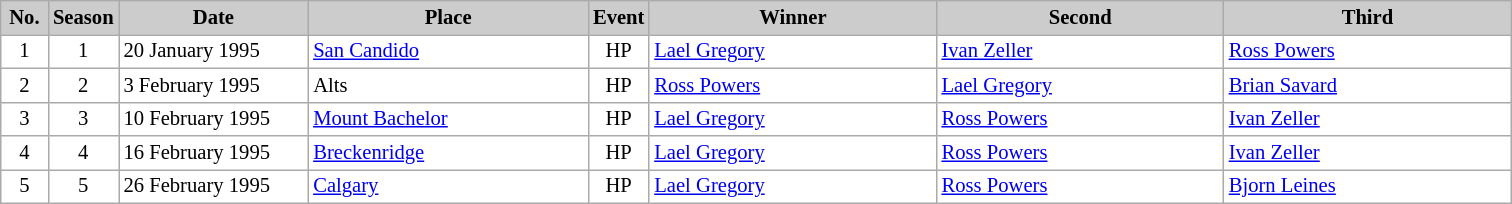<table class="wikitable plainrowheaders" style="background:#fff; font-size:86%; border:grey solid 1px; border-collapse:collapse;">
<tr style="background:#ccc; text-align:center;">
<th scope="col" style="background:#ccc; width:25px;">No.</th>
<th scope="col" style="background:#ccc; width:30px;">Season</th>
<th scope="col" style="background:#ccc; width:120px;">Date</th>
<th scope="col" style="background:#ccc; width:180px;">Place</th>
<th scope="col" style="background:#ccc; width:15px;">Event</th>
<th scope="col" style="background:#ccc; width:185px;">Winner</th>
<th scope="col" style="background:#ccc; width:185px;">Second</th>
<th scope="col" style="background:#ccc; width:185px;">Third</th>
</tr>
<tr>
<td align=center>1</td>
<td align=center>1</td>
<td>20 January 1995</td>
<td> <a href='#'>San Candido</a></td>
<td align=center>HP</td>
<td> <a href='#'>Lael Gregory</a></td>
<td> <a href='#'>Ivan Zeller</a></td>
<td> <a href='#'>Ross Powers</a></td>
</tr>
<tr>
<td align=center>2</td>
<td align=center>2</td>
<td>3 February 1995</td>
<td> Alts</td>
<td align=center>HP</td>
<td> <a href='#'>Ross Powers</a></td>
<td> <a href='#'>Lael Gregory</a></td>
<td> <a href='#'>Brian Savard</a></td>
</tr>
<tr>
<td align=center>3</td>
<td align=center>3</td>
<td>10 February 1995</td>
<td> <a href='#'>Mount Bachelor</a></td>
<td align=center>HP</td>
<td> <a href='#'>Lael Gregory</a></td>
<td> <a href='#'>Ross Powers</a></td>
<td> <a href='#'>Ivan Zeller</a></td>
</tr>
<tr>
<td align=center>4</td>
<td align=center>4</td>
<td>16 February 1995</td>
<td> <a href='#'>Breckenridge</a></td>
<td align=center>HP</td>
<td> <a href='#'>Lael Gregory</a></td>
<td> <a href='#'>Ross Powers</a></td>
<td> <a href='#'>Ivan Zeller</a></td>
</tr>
<tr>
<td align=center>5</td>
<td align=center>5</td>
<td>26 February 1995</td>
<td> <a href='#'>Calgary</a></td>
<td align=center>HP</td>
<td> <a href='#'>Lael Gregory</a></td>
<td> <a href='#'>Ross Powers</a></td>
<td> <a href='#'>Bjorn Leines</a></td>
</tr>
</table>
